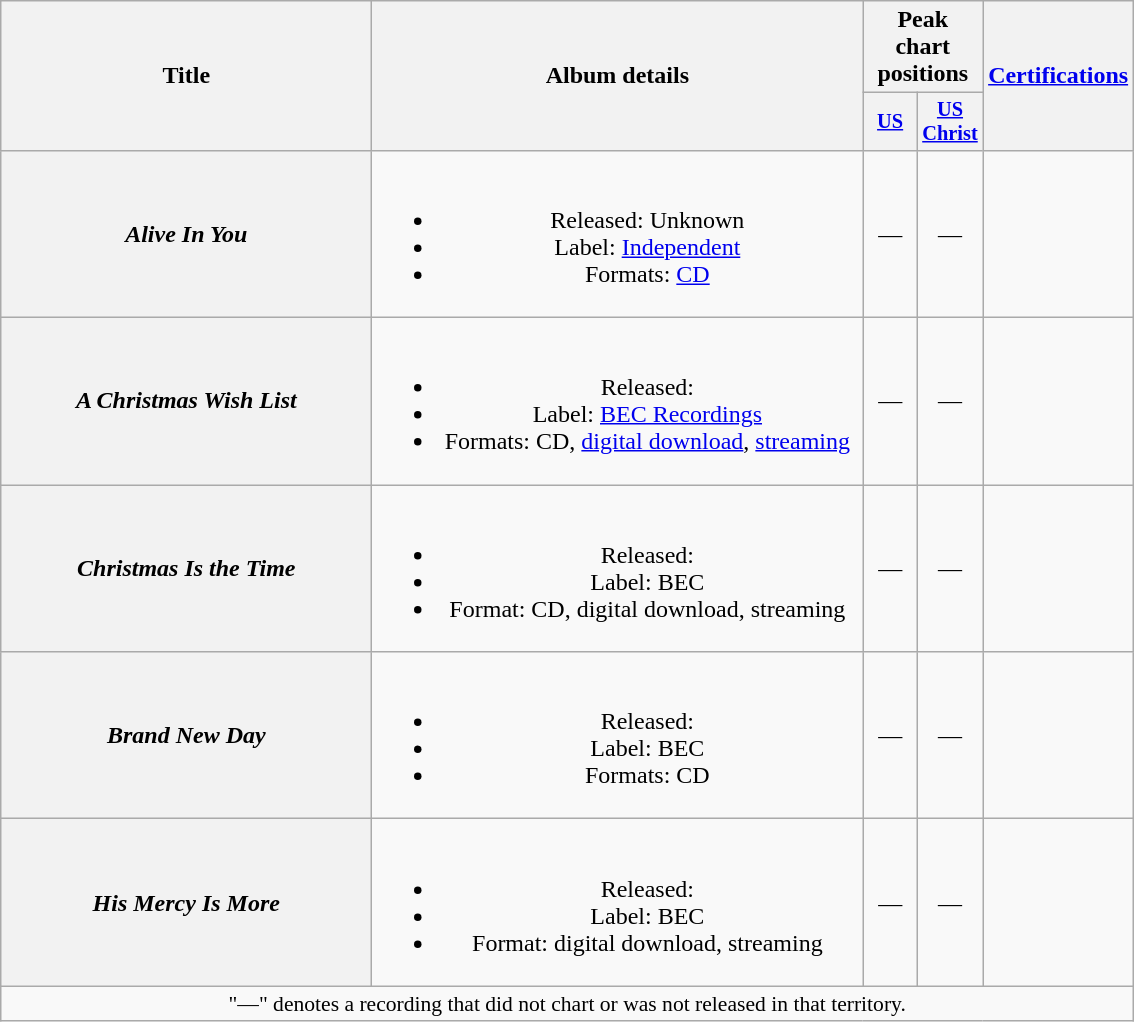<table class="wikitable plainrowheaders" style="text-align:center;">
<tr>
<th rowspan="2" scope="col" style="width:15em;">Title</th>
<th rowspan="2" scope="col" style="width:20em;">Album details</th>
<th colspan="2" scope="col">Peak chart positions</th>
<th rowspan="2"><a href='#'>Certifications</a></th>
</tr>
<tr>
<th scope="col" style="width:2.2em;font-size:85%;"><a href='#'>US</a><br></th>
<th scope="col" style="width:2.2em;font-size:85%;"><a href='#'>US<br>Christ</a><br></th>
</tr>
<tr>
<th scope="row"><em>Alive In You</em></th>
<td><br><ul><li>Released: Unknown</li><li>Label: <a href='#'>Independent</a></li><li>Formats: <a href='#'>CD</a></li></ul></td>
<td>—</td>
<td>—</td>
<td></td>
</tr>
<tr>
<th scope="row"><em>A Christmas Wish List</em></th>
<td><br><ul><li>Released: </li><li>Label: <a href='#'>BEC Recordings</a></li><li>Formats: CD, <a href='#'>digital download</a>, <a href='#'>streaming</a></li></ul></td>
<td>—</td>
<td>—</td>
<td></td>
</tr>
<tr>
<th scope="row"><em>Christmas Is the Time</em></th>
<td><br><ul><li>Released: </li><li>Label: BEC</li><li>Format: CD, digital download, streaming</li></ul></td>
<td>—</td>
<td>—</td>
<td></td>
</tr>
<tr>
<th scope="row"><em>Brand New Day</em></th>
<td><br><ul><li>Released: </li><li>Label: BEC</li><li>Formats: CD</li></ul></td>
<td>—</td>
<td>—</td>
<td></td>
</tr>
<tr>
<th scope="row"><em>His Mercy Is More</em></th>
<td><br><ul><li>Released: </li><li>Label: BEC</li><li>Format: digital download, streaming</li></ul></td>
<td>—</td>
<td>—</td>
<td></td>
</tr>
<tr>
<td colspan="5" style="font-size:90%">"—" denotes a recording that did not chart or was not released in that territory.</td>
</tr>
</table>
